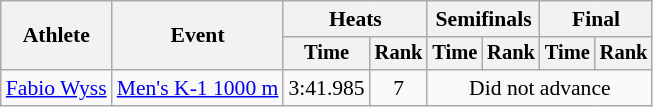<table class=wikitable style="font-size:90%">
<tr>
<th rowspan="2">Athlete</th>
<th rowspan="2">Event</th>
<th colspan=2>Heats</th>
<th colspan=2>Semifinals</th>
<th colspan=2>Final</th>
</tr>
<tr style="font-size:95%">
<th>Time</th>
<th>Rank</th>
<th>Time</th>
<th>Rank</th>
<th>Time</th>
<th>Rank</th>
</tr>
<tr align=center>
<td align=left><a href='#'>Fabio Wyss</a></td>
<td align=left><a href='#'>Men's K-1 1000 m</a></td>
<td>3:41.985</td>
<td>7</td>
<td colspan=4>Did not advance</td>
</tr>
</table>
